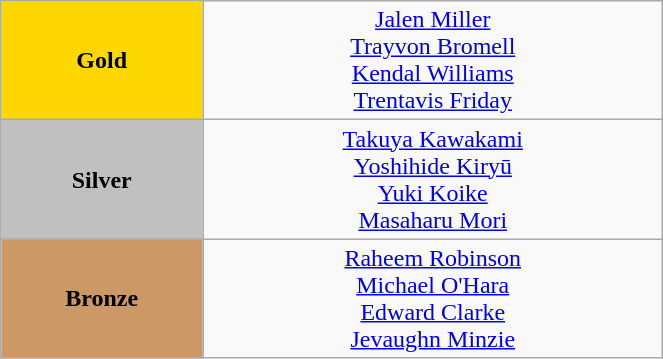<table class="wikitable" style="text-align:center; " width="35%">
<tr>
<td bgcolor="gold"><strong>Gold</strong></td>
<td><a href='#'>Jalen Miller</a><br><a href='#'>Trayvon Bromell</a><br><a href='#'>Kendal Williams</a><br><a href='#'>Trentavis Friday</a><br>  <small><em></em></small></td>
</tr>
<tr>
<td bgcolor="silver"><strong>Silver</strong></td>
<td><a href='#'>Takuya Kawakami</a><br><a href='#'>Yoshihide Kiryū</a><br><a href='#'>Yuki Koike</a><br><a href='#'>Masaharu Mori</a><br>  <small><em></em></small></td>
</tr>
<tr>
<td bgcolor="CC9966"><strong>Bronze</strong></td>
<td><a href='#'>Raheem Robinson</a><br><a href='#'>Michael O'Hara</a><br><a href='#'>Edward Clarke</a><br><a href='#'>Jevaughn Minzie</a><br>  <small><em></em></small></td>
</tr>
</table>
